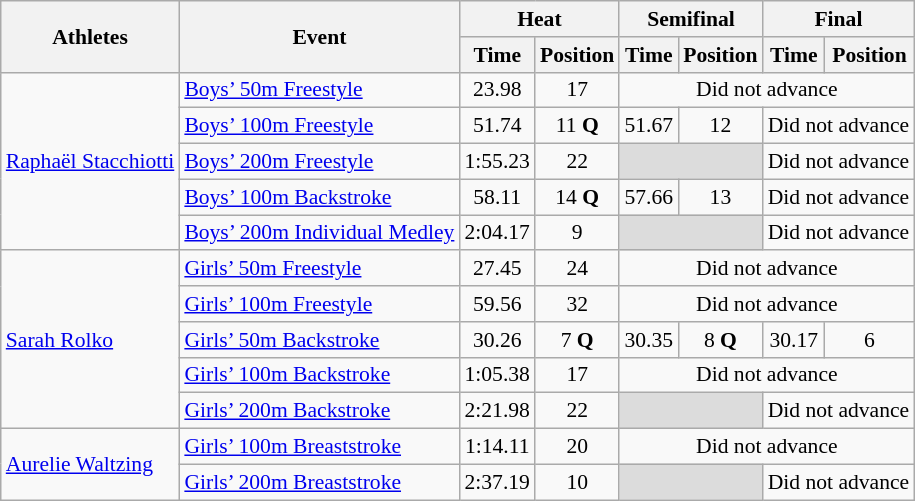<table class="wikitable" border="1" style="font-size:90%">
<tr>
<th rowspan=2>Athletes</th>
<th rowspan=2>Event</th>
<th colspan=2>Heat</th>
<th colspan=2>Semifinal</th>
<th colspan=2>Final</th>
</tr>
<tr>
<th>Time</th>
<th>Position</th>
<th>Time</th>
<th>Position</th>
<th>Time</th>
<th>Position</th>
</tr>
<tr>
<td rowspan=5><a href='#'>Raphaël Stacchiotti</a></td>
<td><a href='#'>Boys’ 50m Freestyle</a></td>
<td align=center>23.98</td>
<td align=center>17</td>
<td colspan="4" align=center>Did not advance</td>
</tr>
<tr>
<td><a href='#'>Boys’ 100m Freestyle</a></td>
<td align=center>51.74</td>
<td align=center>11 <strong>Q</strong></td>
<td align=center>51.67</td>
<td align=center>12</td>
<td colspan="2" align=center>Did not advance</td>
</tr>
<tr>
<td><a href='#'>Boys’ 200m Freestyle</a></td>
<td align=center>1:55.23</td>
<td align=center>22</td>
<td colspan=2 bgcolor=#DCDCDC></td>
<td colspan="2" align=center>Did not advance</td>
</tr>
<tr>
<td><a href='#'>Boys’ 100m Backstroke</a></td>
<td align=center>58.11</td>
<td align=center>14 <strong>Q</strong></td>
<td align=center>57.66</td>
<td align=center>13</td>
<td colspan="2" align=center>Did not advance</td>
</tr>
<tr>
<td><a href='#'>Boys’ 200m Individual Medley</a></td>
<td align=center>2:04.17</td>
<td align=center>9</td>
<td colspan=2 bgcolor=#DCDCDC></td>
<td colspan="2" align=center>Did not advance</td>
</tr>
<tr>
<td rowspan=5><a href='#'>Sarah Rolko</a></td>
<td><a href='#'>Girls’ 50m Freestyle</a></td>
<td align=center>27.45</td>
<td align=center>24</td>
<td colspan="4" align=center>Did not advance</td>
</tr>
<tr>
<td><a href='#'>Girls’ 100m Freestyle</a></td>
<td align=center>59.56</td>
<td align=center>32</td>
<td colspan="4" align=center>Did not advance</td>
</tr>
<tr>
<td><a href='#'>Girls’ 50m Backstroke</a></td>
<td align=center>30.26</td>
<td align=center>7 <strong>Q</strong></td>
<td align=center>30.35</td>
<td align=center>8 <strong>Q</strong></td>
<td align=center>30.17</td>
<td align=center>6</td>
</tr>
<tr>
<td><a href='#'>Girls’ 100m Backstroke</a></td>
<td align=center>1:05.38</td>
<td align=center>17</td>
<td colspan="4" align=center>Did not advance</td>
</tr>
<tr>
<td><a href='#'>Girls’ 200m Backstroke</a></td>
<td align=center>2:21.98</td>
<td align=center>22</td>
<td colspan=2 bgcolor=#DCDCDC></td>
<td colspan="2" align=center>Did not advance</td>
</tr>
<tr>
<td rowspan=2><a href='#'>Aurelie Waltzing</a></td>
<td><a href='#'>Girls’ 100m Breaststroke</a></td>
<td align=center>1:14.11</td>
<td align=center>20</td>
<td colspan="4" align=center>Did not advance</td>
</tr>
<tr>
<td><a href='#'>Girls’ 200m Breaststroke</a></td>
<td align=center>2:37.19</td>
<td align=center>10</td>
<td colspan=2 bgcolor=#DCDCDC></td>
<td colspan="2" align=center>Did not advance</td>
</tr>
</table>
